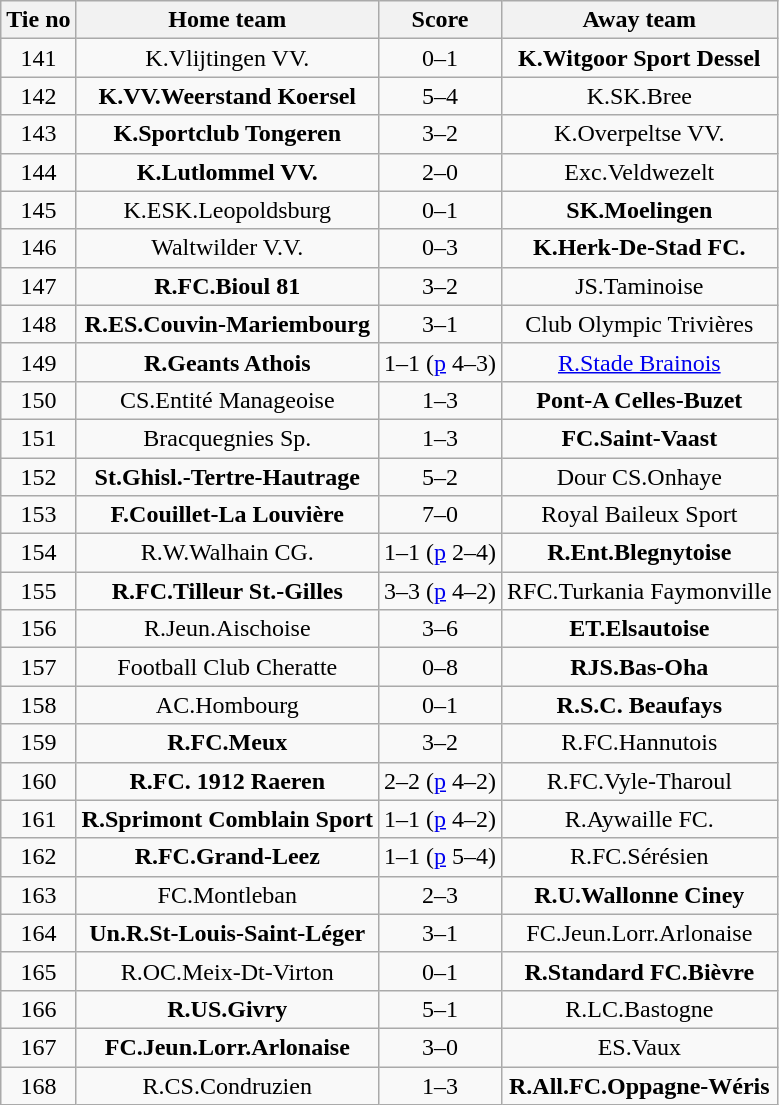<table class="wikitable" style="text-align: center">
<tr>
<th>Tie no</th>
<th>Home team</th>
<th>Score</th>
<th>Away team</th>
</tr>
<tr>
<td>141</td>
<td>K.Vlijtingen VV.</td>
<td>0–1</td>
<td><strong>K.Witgoor Sport Dessel</strong></td>
</tr>
<tr>
<td>142</td>
<td><strong>K.VV.Weerstand Koersel</strong></td>
<td>5–4</td>
<td>K.SK.Bree</td>
</tr>
<tr>
<td>143</td>
<td><strong>K.Sportclub Tongeren</strong></td>
<td>3–2</td>
<td>K.Overpeltse VV.</td>
</tr>
<tr>
<td>144</td>
<td><strong>K.Lutlommel VV.</strong></td>
<td>2–0</td>
<td>Exc.Veldwezelt</td>
</tr>
<tr>
<td>145</td>
<td>K.ESK.Leopoldsburg</td>
<td>0–1</td>
<td><strong>SK.Moelingen</strong></td>
</tr>
<tr>
<td>146</td>
<td>Waltwilder V.V.</td>
<td>0–3</td>
<td><strong>K.Herk-De-Stad FC.</strong></td>
</tr>
<tr>
<td>147</td>
<td><strong>R.FC.Bioul 81</strong></td>
<td>3–2</td>
<td>JS.Taminoise</td>
</tr>
<tr>
<td>148</td>
<td><strong>R.ES.Couvin-Mariembourg</strong></td>
<td>3–1</td>
<td>Club Olympic Trivières</td>
</tr>
<tr>
<td>149</td>
<td><strong>R.Geants Athois</strong></td>
<td>1–1 (<a href='#'>p</a> 4–3)</td>
<td><a href='#'>R.Stade Brainois</a></td>
</tr>
<tr>
<td>150</td>
<td>CS.Entité Manageoise</td>
<td>1–3</td>
<td><strong>Pont-A Celles-Buzet</strong></td>
</tr>
<tr>
<td>151</td>
<td>Bracquegnies Sp.</td>
<td>1–3</td>
<td><strong>FC.Saint-Vaast</strong></td>
</tr>
<tr>
<td>152</td>
<td><strong>St.Ghisl.-Tertre-Hautrage</strong></td>
<td>5–2</td>
<td>Dour CS.Onhaye</td>
</tr>
<tr>
<td>153</td>
<td><strong>F.Couillet-La Louvière</strong></td>
<td>7–0</td>
<td>Royal Baileux Sport</td>
</tr>
<tr>
<td>154</td>
<td>R.W.Walhain CG.</td>
<td>1–1 (<a href='#'>p</a> 2–4)</td>
<td><strong>R.Ent.Blegnytoise</strong></td>
</tr>
<tr>
<td>155</td>
<td><strong>R.FC.Tilleur St.-Gilles</strong></td>
<td>3–3 (<a href='#'>p</a> 4–2)</td>
<td>RFC.Turkania Faymonville</td>
</tr>
<tr>
<td>156</td>
<td>R.Jeun.Aischoise</td>
<td>3–6</td>
<td><strong>ET.Elsautoise</strong></td>
</tr>
<tr>
<td>157</td>
<td>Football Club Cheratte</td>
<td>0–8</td>
<td><strong>RJS.Bas-Oha</strong></td>
</tr>
<tr>
<td>158</td>
<td>AC.Hombourg</td>
<td>0–1</td>
<td><strong>R.S.C. Beaufays</strong></td>
</tr>
<tr>
<td>159</td>
<td><strong>R.FC.Meux</strong></td>
<td>3–2</td>
<td>R.FC.Hannutois</td>
</tr>
<tr>
<td>160</td>
<td><strong>R.FC. 1912 Raeren</strong></td>
<td>2–2 (<a href='#'>p</a> 4–2)</td>
<td>R.FC.Vyle-Tharoul</td>
</tr>
<tr>
<td>161</td>
<td><strong>R.Sprimont Comblain Sport</strong></td>
<td>1–1 (<a href='#'>p</a> 4–2)</td>
<td>R.Aywaille FC.</td>
</tr>
<tr>
<td>162</td>
<td><strong>R.FC.Grand-Leez</strong></td>
<td>1–1 (<a href='#'>p</a> 5–4)</td>
<td>R.FC.Sérésien</td>
</tr>
<tr>
<td>163</td>
<td>FC.Montleban</td>
<td>2–3</td>
<td><strong>R.U.Wallonne Ciney</strong></td>
</tr>
<tr>
<td>164</td>
<td><strong>Un.R.St-Louis-Saint-Léger</strong></td>
<td>3–1</td>
<td>FC.Jeun.Lorr.Arlonaise</td>
</tr>
<tr>
<td>165</td>
<td>R.OC.Meix-Dt-Virton</td>
<td>0–1</td>
<td><strong>R.Standard FC.Bièvre</strong></td>
</tr>
<tr>
<td>166</td>
<td><strong>R.US.Givry</strong></td>
<td>5–1</td>
<td>R.LC.Bastogne</td>
</tr>
<tr>
<td>167</td>
<td><strong>FC.Jeun.Lorr.Arlonaise</strong></td>
<td>3–0</td>
<td>ES.Vaux</td>
</tr>
<tr>
<td>168</td>
<td>R.CS.Condruzien</td>
<td>1–3</td>
<td><strong>R.All.FC.Oppagne-Wéris</strong></td>
</tr>
</table>
